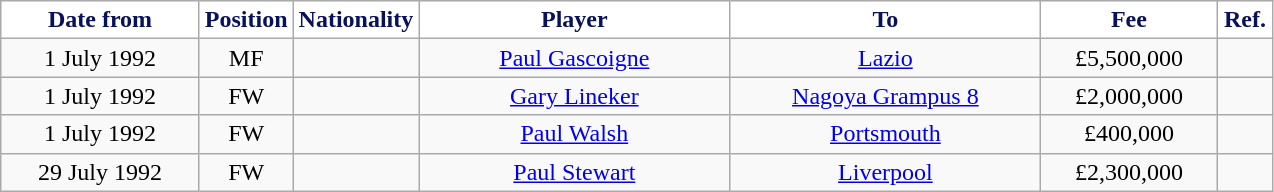<table class="wikitable" style="text-align:center">
<tr>
<th style="background:#FFFFFF; color:#081159; width:125px;">Date from</th>
<th style="background:#FFFFFF; color:#081159; width:50px;">Position</th>
<th style="background:#FFFFFF; color:#081159; width:50px;">Nationality</th>
<th style="background:#FFFFFF; color:#081159; width:200px;">Player</th>
<th style="background:#FFFFFF; color:#081159; width:200px;">To</th>
<th style="background:#FFFFFF; color:#081159; width:110px;">Fee</th>
<th style="background:#FFFFFF; color:#081159; width:30px;">Ref.</th>
</tr>
<tr>
<td>1 July 1992</td>
<td>MF</td>
<td></td>
<td><a href='#'>Paul Gascoigne</a></td>
<td> <a href='#'>Lazio</a></td>
<td>£5,500,000</td>
<td></td>
</tr>
<tr>
<td>1 July 1992</td>
<td>FW</td>
<td></td>
<td><a href='#'>Gary Lineker</a></td>
<td> <a href='#'>Nagoya Grampus 8</a></td>
<td>£2,000,000</td>
<td></td>
</tr>
<tr>
<td>1 July 1992</td>
<td>FW</td>
<td></td>
<td><a href='#'>Paul Walsh</a></td>
<td> <a href='#'>Portsmouth</a></td>
<td>£400,000</td>
<td></td>
</tr>
<tr>
<td>29 July 1992</td>
<td>FW</td>
<td></td>
<td><a href='#'>Paul Stewart</a></td>
<td> <a href='#'>Liverpool</a></td>
<td>£2,300,000</td>
<td></td>
</tr>
</table>
